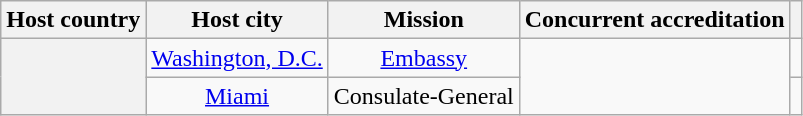<table class="wikitable plainrowheaders" style="text-align:center;">
<tr>
<th scope="col">Host country</th>
<th scope="col">Host city</th>
<th scope="col">Mission</th>
<th scope="col">Concurrent accreditation</th>
<th scope="col"></th>
</tr>
<tr>
<th scope="row" rowspan="2"></th>
<td><a href='#'>Washington, D.C.</a></td>
<td><a href='#'>Embassy</a></td>
<td rowspan="2"></td>
<td></td>
</tr>
<tr>
<td><a href='#'>Miami</a></td>
<td>Consulate-General</td>
<td></td>
</tr>
</table>
